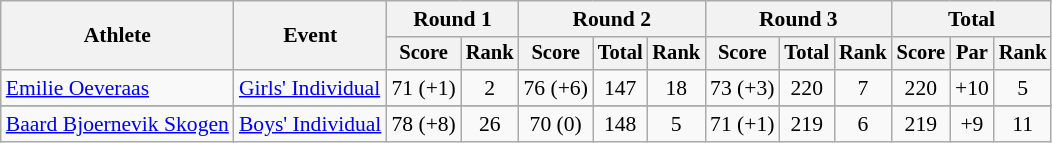<table class="wikitable" style="font-size:90%">
<tr>
<th rowspan="2">Athlete</th>
<th rowspan="2">Event</th>
<th colspan="2">Round 1</th>
<th colspan="3">Round 2</th>
<th colspan="3">Round 3</th>
<th colspan="3">Total</th>
</tr>
<tr style="font-size:95%">
<th>Score</th>
<th>Rank</th>
<th>Score</th>
<th>Total</th>
<th>Rank</th>
<th>Score</th>
<th>Total</th>
<th>Rank</th>
<th>Score</th>
<th>Par</th>
<th>Rank</th>
</tr>
<tr align=center>
<td align=left><a href='#'>Emilie Oeveraas</a></td>
<td align=left><a href='#'>Girls' Individual</a></td>
<td>71 (+1)</td>
<td>2</td>
<td>76 (+6)</td>
<td>147</td>
<td>18</td>
<td>73 (+3)</td>
<td>220</td>
<td>7</td>
<td>220</td>
<td>+10</td>
<td>5</td>
</tr>
<tr>
</tr>
<tr align=center>
<td align=left><a href='#'>Baard Bjoernevik Skogen</a></td>
<td align=left><a href='#'>Boys' Individual</a></td>
<td>78 (+8)</td>
<td>26</td>
<td>70 (0)</td>
<td>148</td>
<td>5</td>
<td>71 (+1)</td>
<td>219</td>
<td>6</td>
<td>219</td>
<td>+9</td>
<td>11</td>
</tr>
</table>
